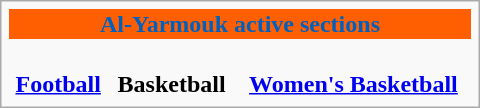<table class="infobox" style="width: 20em; font-size: 95%em;">
<tr style="color:#0060BF; background:#FF5F00; text-align:center;">
<th colspan="3">Al-Yarmouk active sections</th>
</tr>
<tr style="text-align: center">
<td><br><strong><a href='#'>Football</a></strong></td>
<td><br><strong>Basketball</strong></td>
<td><br><strong><a href='#'>Women's Basketball</a></strong></td>
</tr>
</table>
